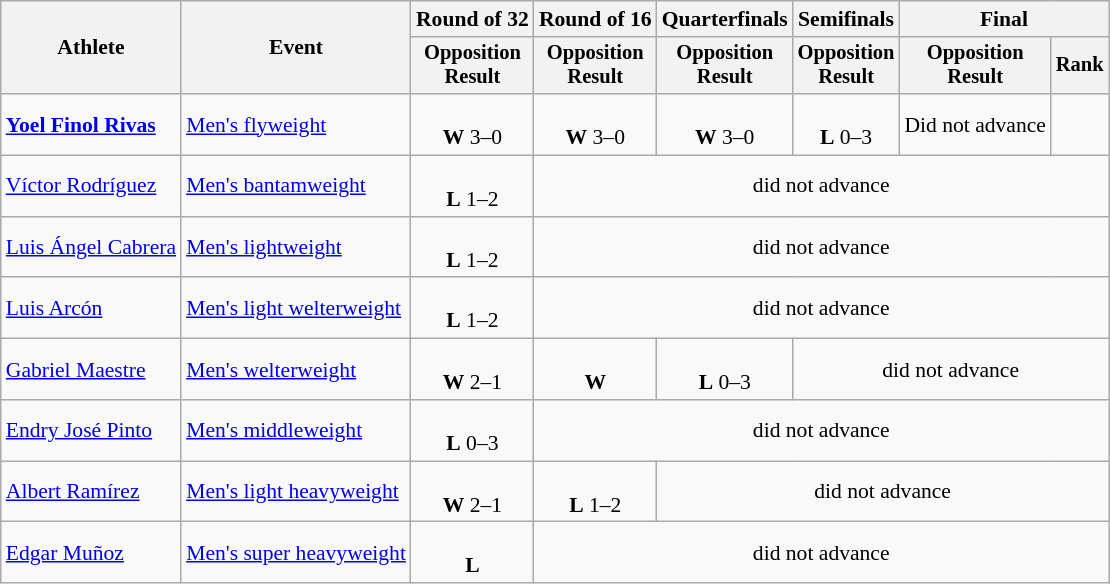<table class="wikitable" style="font-size:90%">
<tr>
<th rowspan="2">Athlete</th>
<th rowspan="2">Event</th>
<th>Round of 32</th>
<th>Round of 16</th>
<th>Quarterfinals</th>
<th>Semifinals</th>
<th colspan=2>Final</th>
</tr>
<tr style="font-size:95%">
<th>Opposition<br>Result</th>
<th>Opposition<br>Result</th>
<th>Opposition<br>Result</th>
<th>Opposition<br>Result</th>
<th>Opposition<br>Result</th>
<th>Rank</th>
</tr>
<tr align=center>
<td align=left><strong><a href='#'>Yoel Finol Rivas</a></strong></td>
<td align=left><a href='#'>Men's flyweight</a></td>
<td><br><strong>W</strong> 3–0</td>
<td><br><strong>W</strong> 3–0</td>
<td><br><strong>W</strong> 3–0</td>
<td><br><strong>L</strong> 0–3</td>
<td>Did not advance</td>
<td></td>
</tr>
<tr align=center>
<td align=left><a href='#'>Víctor Rodríguez</a></td>
<td align=left><a href='#'>Men's bantamweight</a></td>
<td><br><strong>L</strong> 1–2</td>
<td colspan=5>did not advance</td>
</tr>
<tr align=center>
<td align=left><a href='#'>Luis Ángel Cabrera</a></td>
<td align=left><a href='#'>Men's lightweight</a></td>
<td><br><strong>L</strong> 1–2</td>
<td colspan=5>did not advance</td>
</tr>
<tr align=center>
<td align=left><a href='#'>Luis Arcón</a></td>
<td align=left><a href='#'>Men's light welterweight</a></td>
<td><br><strong>L</strong> 1–2</td>
<td colspan=5>did not advance</td>
</tr>
<tr align=center>
<td align=left><a href='#'>Gabriel Maestre</a></td>
<td align=left><a href='#'>Men's welterweight</a></td>
<td><br><strong>W</strong> 2–1</td>
<td><br><strong>W</strong> </td>
<td><br><strong>L</strong> 0–3</td>
<td colspan=3>did not advance</td>
</tr>
<tr align=center>
<td align=left><a href='#'>Endry José Pinto</a></td>
<td align=left><a href='#'>Men's middleweight</a></td>
<td><br><strong>L</strong> 0–3</td>
<td colspan=5>did not advance</td>
</tr>
<tr align=center>
<td align=left><a href='#'>Albert Ramírez</a></td>
<td align=left><a href='#'>Men's light heavyweight</a></td>
<td><br><strong>W</strong> 2–1</td>
<td><br><strong>L</strong> 1–2</td>
<td colspan=4>did not advance</td>
</tr>
<tr align=center>
<td align=left><a href='#'>Edgar Muñoz</a></td>
<td align=left><a href='#'>Men's super heavyweight</a></td>
<td><br><strong>L</strong> </td>
<td colspan=5>did not advance</td>
</tr>
</table>
